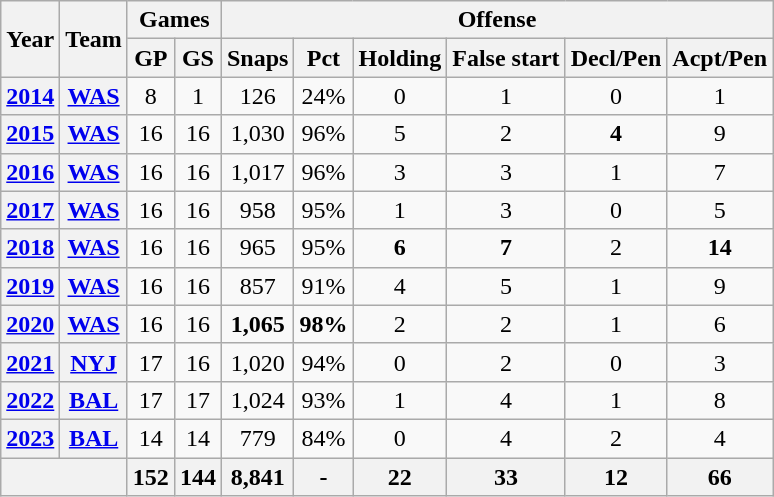<table class="wikitable" style="text-align:center;">
<tr>
<th rowspan="2">Year</th>
<th rowspan="2">Team</th>
<th colspan="2">Games</th>
<th colspan="8">Offense</th>
</tr>
<tr>
<th>GP</th>
<th>GS</th>
<th>Snaps</th>
<th>Pct</th>
<th>Holding</th>
<th>False start</th>
<th>Decl/Pen</th>
<th>Acpt/Pen</th>
</tr>
<tr>
<th><a href='#'>2014</a></th>
<th><a href='#'>WAS</a></th>
<td>8</td>
<td>1</td>
<td>126</td>
<td>24%</td>
<td>0</td>
<td>1</td>
<td>0</td>
<td>1</td>
</tr>
<tr>
<th><a href='#'>2015</a></th>
<th><a href='#'>WAS</a></th>
<td>16</td>
<td>16</td>
<td>1,030</td>
<td>96%</td>
<td>5</td>
<td>2</td>
<td><strong>4</strong></td>
<td>9</td>
</tr>
<tr>
<th><a href='#'>2016</a></th>
<th><a href='#'>WAS</a></th>
<td>16</td>
<td>16</td>
<td>1,017</td>
<td>96%</td>
<td>3</td>
<td>3</td>
<td>1</td>
<td>7</td>
</tr>
<tr>
<th><a href='#'>2017</a></th>
<th><a href='#'>WAS</a></th>
<td>16</td>
<td>16</td>
<td>958</td>
<td>95%</td>
<td>1</td>
<td>3</td>
<td>0</td>
<td>5</td>
</tr>
<tr>
<th><a href='#'>2018</a></th>
<th><a href='#'>WAS</a></th>
<td>16</td>
<td>16</td>
<td>965</td>
<td>95%</td>
<td><strong>6</strong></td>
<td><strong>7</strong></td>
<td>2</td>
<td><strong>14</strong></td>
</tr>
<tr>
<th><a href='#'>2019</a></th>
<th><a href='#'>WAS</a></th>
<td>16</td>
<td>16</td>
<td>857</td>
<td>91%</td>
<td>4</td>
<td>5</td>
<td>1</td>
<td>9</td>
</tr>
<tr>
<th><a href='#'>2020</a></th>
<th><a href='#'>WAS</a></th>
<td>16</td>
<td>16</td>
<td><strong>1,065</strong></td>
<td><strong>98%</strong></td>
<td>2</td>
<td>2</td>
<td>1</td>
<td>6</td>
</tr>
<tr>
<th><a href='#'>2021</a></th>
<th><a href='#'>NYJ</a></th>
<td>17</td>
<td>16</td>
<td>1,020</td>
<td>94%</td>
<td>0</td>
<td>2</td>
<td>0</td>
<td>3</td>
</tr>
<tr>
<th><a href='#'>2022</a></th>
<th><a href='#'>BAL</a></th>
<td>17</td>
<td>17</td>
<td>1,024</td>
<td>93%</td>
<td>1</td>
<td>4</td>
<td>1</td>
<td>8</td>
</tr>
<tr>
<th><a href='#'>2023</a></th>
<th><a href='#'>BAL</a></th>
<td>14</td>
<td>14</td>
<td>779</td>
<td>84%</td>
<td>0</td>
<td>4</td>
<td>2</td>
<td>4</td>
</tr>
<tr>
<th colspan="2"></th>
<th>152</th>
<th>144</th>
<th>8,841</th>
<th>-</th>
<th>22</th>
<th>33</th>
<th>12</th>
<th>66</th>
</tr>
</table>
